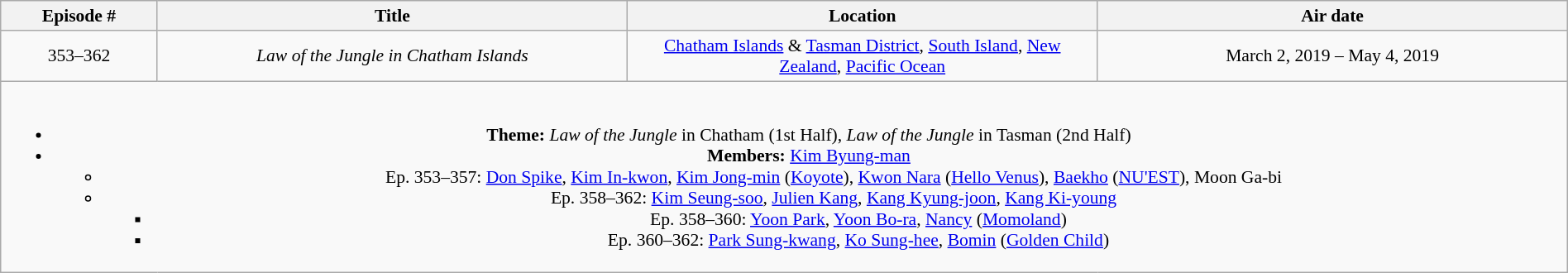<table class="wikitable" style="text-align:center; font-size:90%; width:100%;">
<tr>
<th width="10%">Episode #</th>
<th width="30%">Title</th>
<th width="30%">Location</th>
<th width="30%">Air date</th>
</tr>
<tr>
<td>353–362</td>
<td><em>Law of the Jungle in Chatham Islands</em></td>
<td><a href='#'>Chatham Islands</a> & <a href='#'>Tasman District</a>, <a href='#'>South Island</a>, <a href='#'>New Zealand</a>, <a href='#'>Pacific Ocean</a></td>
<td>March 2, 2019 – May 4, 2019</td>
</tr>
<tr>
<td colspan="4"><br><ul><li><strong>Theme:</strong> <em>Law of the Jungle</em> in Chatham (1st Half), <em>Law of the Jungle</em> in Tasman (2nd Half)</li><li><strong>Members:</strong> <a href='#'>Kim Byung-man</a><ul><li>Ep. 353–357: <a href='#'>Don Spike</a>, <a href='#'>Kim In-kwon</a>, <a href='#'>Kim Jong-min</a> (<a href='#'>Koyote</a>), <a href='#'>Kwon Nara</a> (<a href='#'>Hello Venus</a>), <a href='#'>Baekho</a> (<a href='#'>NU'EST</a>), Moon Ga-bi</li><li>Ep. 358–362: <a href='#'>Kim Seung-soo</a>, <a href='#'>Julien Kang</a>, <a href='#'>Kang Kyung-joon</a>, <a href='#'>Kang Ki-young</a><ul><li>Ep. 358–360: <a href='#'>Yoon Park</a>, <a href='#'>Yoon Bo-ra</a>, <a href='#'>Nancy</a> (<a href='#'>Momoland</a>)</li><li>Ep. 360–362: <a href='#'>Park Sung-kwang</a>, <a href='#'>Ko Sung-hee</a>, <a href='#'>Bomin</a> (<a href='#'>Golden Child</a>)</li></ul></li></ul></li></ul></td>
</tr>
</table>
